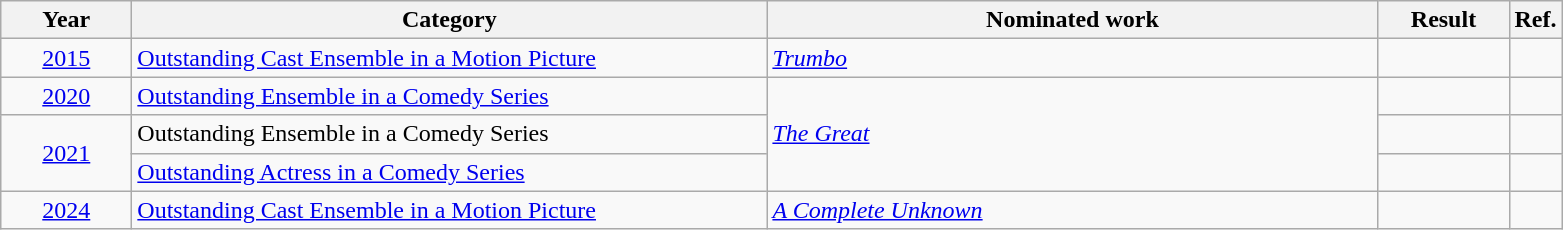<table class=wikitable>
<tr>
<th scope="col" style="width:5em;">Year</th>
<th scope="col" style="width:26em;">Category</th>
<th scope="col" style="width:25em;">Nominated work</th>
<th scope="col" style="width:5em;">Result</th>
<th>Ref.</th>
</tr>
<tr>
<td style="text-align:center;"><a href='#'>2015</a></td>
<td><a href='#'>Outstanding Cast Ensemble in a Motion Picture</a></td>
<td><em><a href='#'>Trumbo</a></em></td>
<td></td>
<td style = "text-align: center;"></td>
</tr>
<tr>
<td style="text-align:center;"><a href='#'>2020</a></td>
<td><a href='#'>Outstanding Ensemble in a Comedy Series</a></td>
<td rowspan="3"><em><a href='#'>The Great</a></em></td>
<td></td>
<td style = "text-align: center;"></td>
</tr>
<tr>
<td style="text-align:center;", rowspan=2><a href='#'>2021</a></td>
<td>Outstanding Ensemble in a Comedy Series</td>
<td></td>
<td style = "text-align: center;"></td>
</tr>
<tr>
<td><a href='#'>Outstanding Actress in a Comedy Series</a></td>
<td></td>
<td style = "text-align: center;"></td>
</tr>
<tr>
<td style="text-align:center;", rowspan=1><a href='#'>2024</a></td>
<td><a href='#'>Outstanding Cast Ensemble in a Motion Picture</a></td>
<td><em><a href='#'>A Complete Unknown</a></em></td>
<td></td>
<td style = "text-align: center;"></td>
</tr>
</table>
